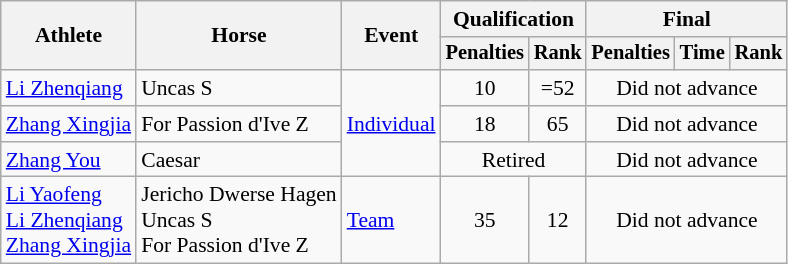<table class="wikitable" style="font-size:90%">
<tr>
<th rowspan="2">Athlete</th>
<th rowspan="2">Horse</th>
<th rowspan="2">Event</th>
<th colspan="2">Qualification</th>
<th colspan="3">Final</th>
</tr>
<tr style="font-size:95%">
<th>Penalties</th>
<th>Rank</th>
<th>Penalties</th>
<th>Time</th>
<th>Rank</th>
</tr>
<tr align=center>
<td align=left><a href='#'>Li Zhenqiang</a></td>
<td align=left>Uncas S</td>
<td align=left rowspan=3><a href='#'>Individual</a></td>
<td>10</td>
<td>=52</td>
<td colspan="3">Did not advance</td>
</tr>
<tr align=center>
<td align=left><a href='#'>Zhang Xingjia</a></td>
<td align=left>For Passion d'Ive Z</td>
<td>18</td>
<td>65</td>
<td colspan="3">Did not advance</td>
</tr>
<tr align=center>
<td align=left><a href='#'>Zhang You</a></td>
<td align=left>Caesar</td>
<td colspan="2">Retired</td>
<td colspan="3">Did not advance</td>
</tr>
<tr align=center>
<td align=left><a href='#'>Li Yaofeng</a><br><a href='#'>Li Zhenqiang</a><br><a href='#'>Zhang Xingjia</a></td>
<td align=left>Jericho Dwerse Hagen<br>Uncas S<br>For Passion d'Ive Z</td>
<td align=left><a href='#'>Team</a></td>
<td>35</td>
<td>12</td>
<td colspan="3">Did not advance</td>
</tr>
</table>
